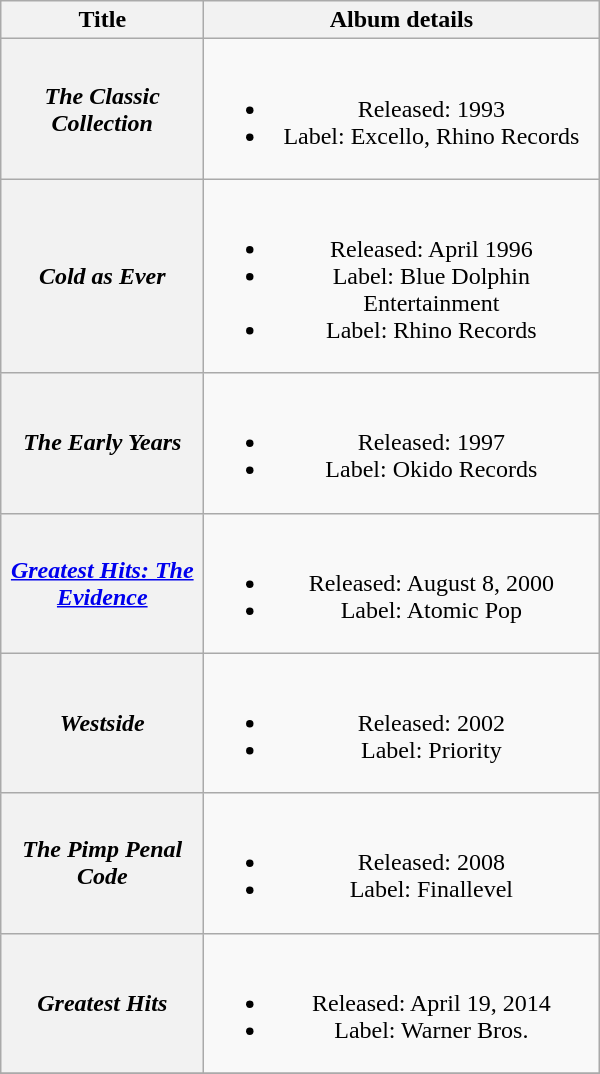<table class="wikitable plainrowheaders" style="text-align:center;" border="1">
<tr>
<th scope="col" style="width:8em;">Title</th>
<th scope="col" style="width:16em;">Album details</th>
</tr>
<tr>
<th scope="row"><em>The Classic Collection</em></th>
<td><br><ul><li>Released: 1993</li><li>Label: Excello, Rhino Records</li></ul></td>
</tr>
<tr>
<th scope="row"><em>Cold as Ever</em></th>
<td><br><ul><li>Released: April 1996</li><li>Label: Blue Dolphin Entertainment</li><li>Label: Rhino Records</li></ul></td>
</tr>
<tr>
<th scope="row"><em>The Early Years</em></th>
<td><br><ul><li>Released: 1997</li><li>Label: Okido Records</li></ul></td>
</tr>
<tr>
<th scope="row"><em><a href='#'>Greatest Hits: The Evidence</a></em></th>
<td><br><ul><li>Released: August 8, 2000</li><li>Label: Atomic Pop</li></ul></td>
</tr>
<tr>
<th scope="row"><em>Westside</em></th>
<td><br><ul><li>Released: 2002</li><li>Label: Priority</li></ul></td>
</tr>
<tr>
<th scope="row"><em>The Pimp Penal Code</em></th>
<td><br><ul><li>Released: 2008</li><li>Label: Finallevel</li></ul></td>
</tr>
<tr>
<th scope="row"><em>Greatest Hits</em></th>
<td><br><ul><li>Released: April 19, 2014</li><li>Label: Warner Bros.</li></ul></td>
</tr>
<tr>
</tr>
</table>
